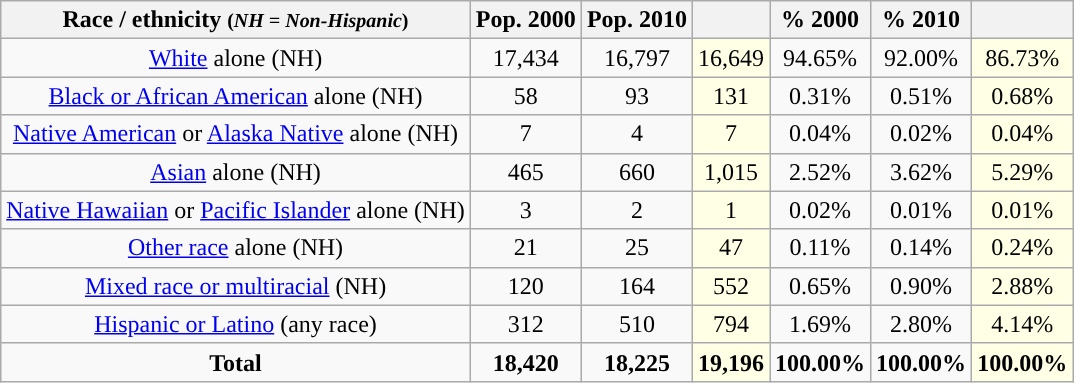<table class="wikitable" style="text-align:center;">
<tr>
<th>Race / ethnicity <small>(<em>NH = Non-Hispanic</em>)</small></th>
<th>Pop. 2000</th>
<th>Pop. 2010</th>
<th></th>
<th>% 2000</th>
<th>% 2010</th>
<th></th>
</tr>
<tr>
<td><a href='#'>White</a> alone (NH)</td>
<td>17,434</td>
<td>16,797</td>
<td style='background: #ffffe6;'>16,649</td>
<td>94.65%</td>
<td>92.00%</td>
<td style='background: #ffffe6;'>86.73%</td>
</tr>
<tr>
<td><a href='#'>Black or African American</a> alone (NH)</td>
<td>58</td>
<td>93</td>
<td style='background: #ffffe6;'>131</td>
<td>0.31%</td>
<td>0.51%</td>
<td style='background: #ffffe6;'>0.68%</td>
</tr>
<tr>
<td><a href='#'>Native American</a> or <a href='#'>Alaska Native</a> alone (NH)</td>
<td>7</td>
<td>4</td>
<td style='background: #ffffe6;'>7</td>
<td>0.04%</td>
<td>0.02%</td>
<td style='background: #ffffe6;'>0.04%</td>
</tr>
<tr>
<td><a href='#'>Asian</a> alone (NH)</td>
<td>465</td>
<td>660</td>
<td style='background: #ffffe6;'>1,015</td>
<td>2.52%</td>
<td>3.62%</td>
<td style='background: #ffffe6;'>5.29%</td>
</tr>
<tr>
<td><a href='#'>Native Hawaiian</a> or <a href='#'>Pacific Islander</a> alone (NH)</td>
<td>3</td>
<td>2</td>
<td style='background: #ffffe6;'>1</td>
<td>0.02%</td>
<td>0.01%</td>
<td style='background: #ffffe6;'>0.01%</td>
</tr>
<tr>
<td><a href='#'>Other race</a> alone (NH)</td>
<td>21</td>
<td>25</td>
<td style='background: #ffffe6;'>47</td>
<td>0.11%</td>
<td>0.14%</td>
<td style='background: #ffffe6;'>0.24%</td>
</tr>
<tr>
<td><a href='#'>Mixed race or multiracial</a> (NH)</td>
<td>120</td>
<td>164</td>
<td style='background: #ffffe6;'>552</td>
<td>0.65%</td>
<td>0.90%</td>
<td style='background: #ffffe6;'>2.88%</td>
</tr>
<tr>
<td><a href='#'>Hispanic or Latino</a> (any race)</td>
<td>312</td>
<td>510</td>
<td style='background: #ffffe6;'>794</td>
<td>1.69%</td>
<td>2.80%</td>
<td style='background: #ffffe6;'>4.14%</td>
</tr>
<tr>
<td><strong>Total</strong></td>
<td><strong>18,420</strong></td>
<td><strong>18,225</strong></td>
<td style='background: #ffffe6;'><strong>19,196</strong></td>
<td><strong>100.00%</strong></td>
<td><strong>100.00%</strong></td>
<td style='background: #ffffe6;'><strong>100.00%</strong></td>
</tr>
</table>
